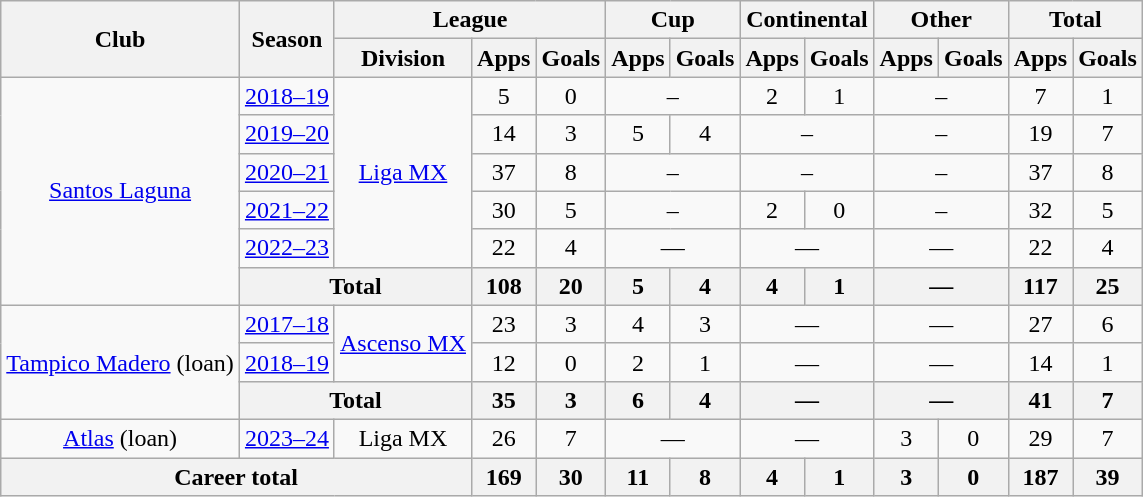<table class="wikitable" style="text-align:center">
<tr>
<th rowspan="2">Club</th>
<th rowspan="2">Season</th>
<th colspan="3">League</th>
<th colspan="2">Cup</th>
<th colspan="2">Continental</th>
<th colspan="2">Other</th>
<th colspan="2">Total</th>
</tr>
<tr>
<th>Division</th>
<th>Apps</th>
<th>Goals</th>
<th>Apps</th>
<th>Goals</th>
<th>Apps</th>
<th>Goals</th>
<th>Apps</th>
<th>Goals</th>
<th>Apps</th>
<th>Goals</th>
</tr>
<tr>
<td rowspan="6"><a href='#'>Santos Laguna</a></td>
<td><a href='#'>2018–19</a></td>
<td rowspan="5"><a href='#'>Liga MX</a></td>
<td>5</td>
<td>0</td>
<td colspan="2">–</td>
<td>2</td>
<td>1</td>
<td colspan=2>–</td>
<td>7</td>
<td>1</td>
</tr>
<tr>
<td><a href='#'>2019–20</a></td>
<td>14</td>
<td>3</td>
<td>5</td>
<td>4</td>
<td colspan=2>–</td>
<td colspan=2>–</td>
<td>19</td>
<td>7</td>
</tr>
<tr>
<td><a href='#'>2020–21</a></td>
<td>37</td>
<td>8</td>
<td colspan=2>–</td>
<td colspan=2>–</td>
<td colspan=2>–</td>
<td>37</td>
<td>8</td>
</tr>
<tr>
<td><a href='#'>2021–22</a></td>
<td>30</td>
<td>5</td>
<td colspan=2>–</td>
<td>2</td>
<td>0</td>
<td colspan=2>–</td>
<td>32</td>
<td>5</td>
</tr>
<tr>
<td><a href='#'>2022–23</a></td>
<td>22</td>
<td>4</td>
<td colspan=2>—</td>
<td colspan=2>—</td>
<td colspan=2>—</td>
<td>22</td>
<td>4</td>
</tr>
<tr>
<th colspan="2">Total</th>
<th>108</th>
<th>20</th>
<th>5</th>
<th>4</th>
<th>4</th>
<th>1</th>
<th colspan="2">—</th>
<th>117</th>
<th>25</th>
</tr>
<tr>
<td rowspan="3"><a href='#'>Tampico Madero</a> (loan)</td>
<td><a href='#'>2017–18</a></td>
<td rowspan="2"><a href='#'>Ascenso MX</a></td>
<td>23</td>
<td>3</td>
<td>4</td>
<td>3</td>
<td colspan="2">—</td>
<td colspan="2">—</td>
<td>27</td>
<td>6</td>
</tr>
<tr>
<td><a href='#'>2018–19</a></td>
<td>12</td>
<td>0</td>
<td>2</td>
<td>1</td>
<td colspan="2">—</td>
<td colspan="2">—</td>
<td>14</td>
<td>1</td>
</tr>
<tr>
<th colspan="2">Total</th>
<th>35</th>
<th>3</th>
<th>6</th>
<th>4</th>
<th colspan="2">—</th>
<th colspan="2">—</th>
<th>41</th>
<th>7</th>
</tr>
<tr>
<td><a href='#'>Atlas</a> (loan)</td>
<td><a href='#'>2023–24</a></td>
<td>Liga MX</td>
<td>26</td>
<td>7</td>
<td colspan="2">—</td>
<td colspan="2">—</td>
<td>3</td>
<td>0</td>
<td>29</td>
<td>7</td>
</tr>
<tr>
<th colspan="3">Career total</th>
<th>169</th>
<th>30</th>
<th>11</th>
<th>8</th>
<th>4</th>
<th>1</th>
<th>3</th>
<th>0</th>
<th>187</th>
<th>39</th>
</tr>
</table>
